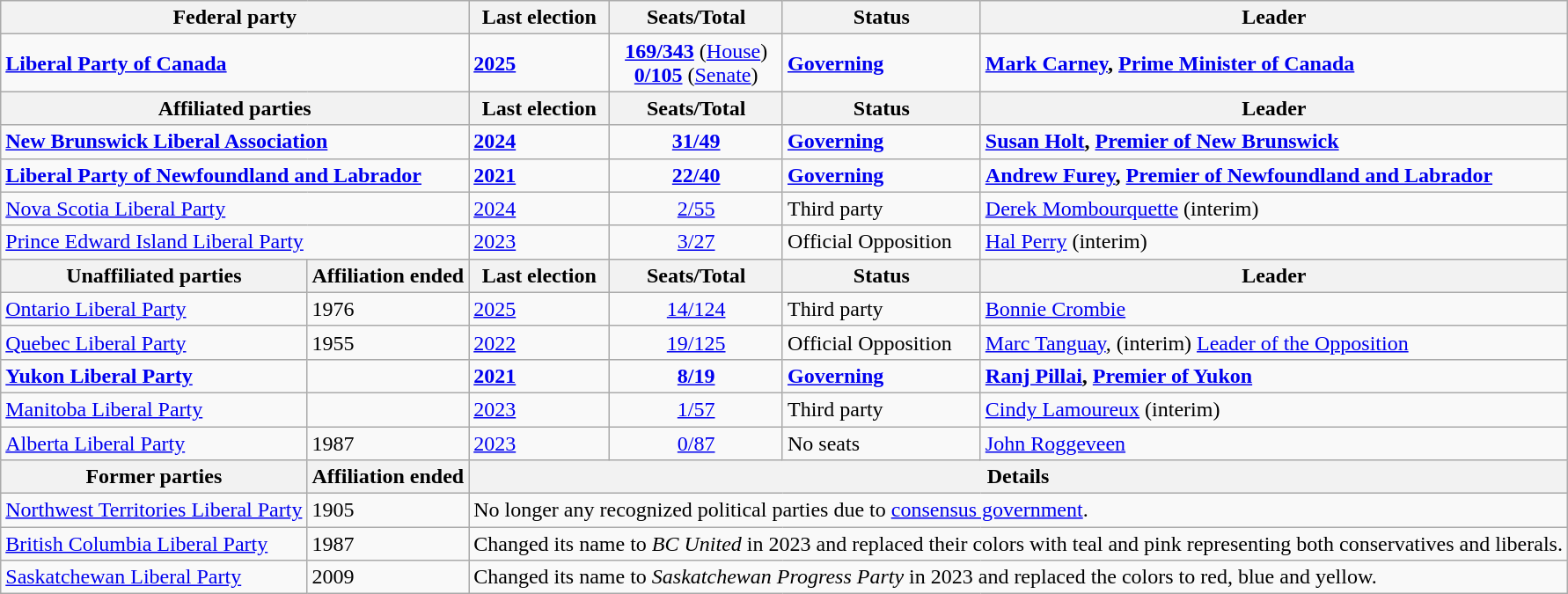<table class="wikitable">
<tr>
<th colspan="2">Federal party</th>
<th>Last election</th>
<th>Seats/Total</th>
<th>Status</th>
<th>Leader</th>
</tr>
<tr>
<td colspan="2"><strong><a href='#'>Liberal Party of Canada</a></strong></td>
<td><strong><a href='#'>2025</a></strong></td>
<td style="text-align:center;"><strong><a href='#'>169/343</a></strong> (<a href='#'>House</a>)<br><strong><a href='#'>0/105</a></strong> (<a href='#'>Senate</a>)</td>
<td><a href='#'><strong>Governing</strong></a></td>
<td><strong><a href='#'>Mark Carney</a>, <a href='#'>Prime Minister of Canada</a></strong></td>
</tr>
<tr>
<th colspan="2">Affiliated parties</th>
<th>Last election</th>
<th>Seats/Total</th>
<th>Status</th>
<th>Leader</th>
</tr>
<tr>
<td colspan="2"><strong><a href='#'>New Brunswick Liberal Association</a></strong></td>
<td><a href='#'><strong>2024</strong></a></td>
<td style="text-align:center;"><a href='#'><strong>31/49</strong></a></td>
<td><a href='#'><strong>Governing</strong></a></td>
<td><strong><a href='#'>Susan Holt</a>, <a href='#'>Premier of New Brunswick</a></strong></td>
</tr>
<tr>
<td colspan="2"><strong><a href='#'>Liberal Party of Newfoundland and Labrador</a></strong></td>
<td><strong><a href='#'>2021</a></strong></td>
<td style="text-align:center;"><strong><a href='#'>22/40</a></strong></td>
<td><strong><a href='#'>Governing</a></strong></td>
<td><strong><a href='#'>Andrew Furey</a>, <a href='#'>Premier of Newfoundland and Labrador</a></strong></td>
</tr>
<tr>
<td colspan="2"><a href='#'>Nova Scotia Liberal Party</a></td>
<td><a href='#'>2024</a></td>
<td style="text-align:center;"><a href='#'>2/55</a></td>
<td>Third party</td>
<td><a href='#'>Derek Mombourquette</a> (interim)</td>
</tr>
<tr>
<td colspan="2"><a href='#'>Prince Edward Island Liberal Party</a></td>
<td><a href='#'>2023</a></td>
<td style="text-align:center;"><a href='#'>3/27</a></td>
<td>Official Opposition</td>
<td><a href='#'>Hal Perry</a> (interim)</td>
</tr>
<tr>
<th>Unaffiliated parties</th>
<th>Affiliation ended</th>
<th>Last election</th>
<th>Seats/Total</th>
<th>Status</th>
<th>Leader</th>
</tr>
<tr>
<td><a href='#'>Ontario Liberal Party</a></td>
<td>1976</td>
<td><a href='#'>2025</a></td>
<td style="text-align:center;"><a href='#'>14/124</a></td>
<td>Third party</td>
<td><a href='#'>Bonnie Crombie</a></td>
</tr>
<tr>
<td><a href='#'>Quebec Liberal Party</a></td>
<td>1955</td>
<td><a href='#'>2022</a></td>
<td style="text-align:center;"><a href='#'>19/125</a></td>
<td>Official Opposition</td>
<td><a href='#'>Marc Tanguay</a>, (interim) <a href='#'>Leader of the Opposition</a></td>
</tr>
<tr>
<td><strong><a href='#'>Yukon Liberal Party</a></strong></td>
<td></td>
<td><strong><a href='#'>2021</a></strong></td>
<td style="text-align:center;"><strong><a href='#'>8/19</a></strong></td>
<td><strong><a href='#'>Governing</a></strong></td>
<td><strong><a href='#'>Ranj Pillai</a>, <a href='#'>Premier of Yukon</a></strong></td>
</tr>
<tr>
<td><a href='#'>Manitoba Liberal Party</a></td>
<td></td>
<td><a href='#'>2023</a></td>
<td style="text-align:center;"><a href='#'>1/57</a></td>
<td>Third party</td>
<td><a href='#'>Cindy Lamoureux</a> (interim)</td>
</tr>
<tr>
<td><a href='#'>Alberta Liberal Party</a></td>
<td>1987</td>
<td><a href='#'>2023</a></td>
<td style="text-align:center;"><a href='#'>0/87</a></td>
<td>No seats</td>
<td><a href='#'>John Roggeveen</a></td>
</tr>
<tr>
<th>Former parties</th>
<th>Affiliation ended</th>
<th colspan=4>Details</th>
</tr>
<tr>
<td><a href='#'>Northwest Territories Liberal Party</a></td>
<td>1905</td>
<td colspan="4">No longer any recognized political parties due to <a href='#'>consensus government</a>.</td>
</tr>
<tr>
<td><a href='#'>British Columbia Liberal Party</a></td>
<td>1987</td>
<td colspan="4">Changed its name to <em>BC United</em> in 2023 and replaced their colors with teal and pink representing both conservatives and liberals.</td>
</tr>
<tr>
<td><a href='#'>Saskatchewan Liberal Party</a></td>
<td>2009</td>
<td colspan="4">Changed its name to <em>Saskatchewan Progress Party</em> in 2023 and replaced the colors to red, blue and yellow.</td>
</tr>
</table>
